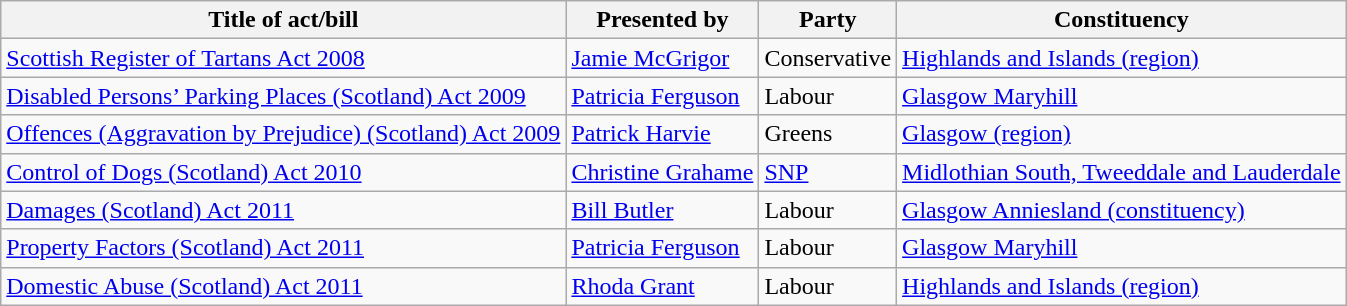<table class="wikitable">
<tr>
<th>Title of act/bill</th>
<th>Presented by</th>
<th>Party</th>
<th>Constituency</th>
</tr>
<tr>
<td><a href='#'>Scottish Register of Tartans Act 2008</a></td>
<td><a href='#'>Jamie McGrigor</a></td>
<td>Conservative</td>
<td><a href='#'>Highlands and Islands (region)</a></td>
</tr>
<tr>
<td><a href='#'>Disabled Persons’ Parking Places (Scotland) Act 2009</a></td>
<td><a href='#'>Patricia Ferguson</a></td>
<td>Labour</td>
<td><a href='#'>Glasgow Maryhill</a></td>
</tr>
<tr>
<td><a href='#'>Offences (Aggravation by Prejudice) (Scotland) Act 2009</a></td>
<td><a href='#'>Patrick Harvie</a></td>
<td>Greens</td>
<td><a href='#'>Glasgow (region)</a></td>
</tr>
<tr>
<td><a href='#'>Control of Dogs (Scotland) Act 2010</a></td>
<td><a href='#'>Christine Grahame</a></td>
<td><a href='#'>SNP</a></td>
<td><a href='#'>Midlothian South, Tweeddale and Lauderdale</a></td>
</tr>
<tr>
<td><a href='#'>Damages (Scotland) Act 2011</a></td>
<td><a href='#'>Bill Butler</a></td>
<td>Labour</td>
<td><a href='#'>Glasgow Anniesland (constituency)</a></td>
</tr>
<tr>
<td><a href='#'>Property Factors (Scotland) Act 2011</a></td>
<td><a href='#'>Patricia Ferguson</a></td>
<td>Labour</td>
<td><a href='#'>Glasgow Maryhill</a></td>
</tr>
<tr>
<td><a href='#'>Domestic Abuse (Scotland) Act 2011</a></td>
<td><a href='#'>Rhoda Grant</a></td>
<td>Labour</td>
<td><a href='#'>Highlands and Islands (region)</a></td>
</tr>
</table>
